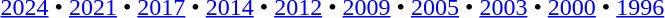<table id=toc class=toc summary=Contents>
<tr>
<td align=center><br><a href='#'>2024</a> • <a href='#'>2021</a> • <a href='#'>2017</a> • <a href='#'>2014</a> • <a href='#'>2012</a> • <a href='#'>2009</a> • <a href='#'>2005</a> • <a href='#'>2003</a> • <a href='#'>2000</a> • <a href='#'>1996</a></td>
</tr>
</table>
